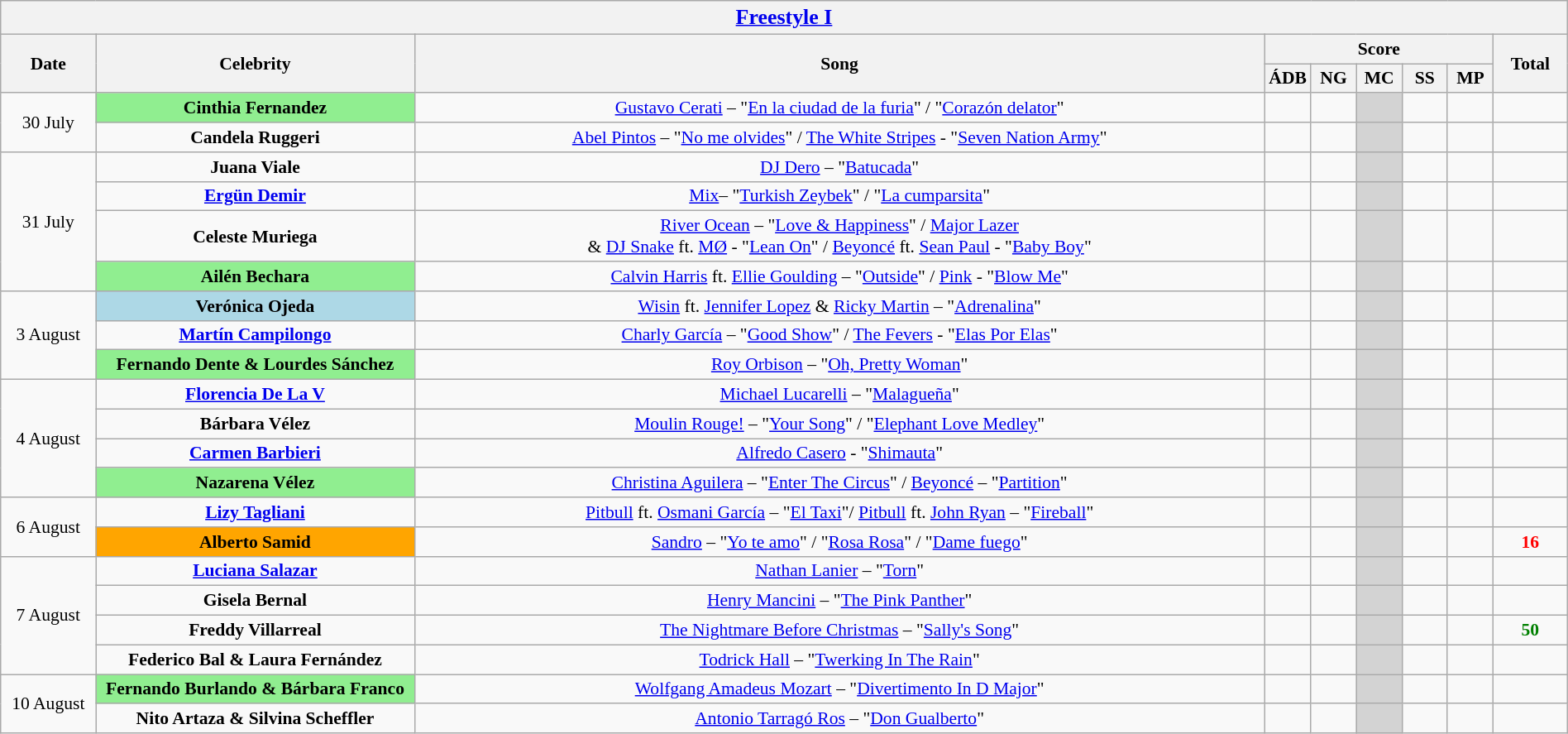<table class="wikitable collapsible collapsed" style="font-size:90%; text-align: center; width: 100%;">
<tr>
<th colspan="11" style="with: 95%;" align=center><big><a href='#'>Freestyle I</a></big></th>
</tr>
<tr>
<th width=70 rowspan="2">Date</th>
<th width=250 rowspan="2">Celebrity</th>
<th rowspan="2">Song</th>
<th colspan="5">Score</th>
<th rowspan="2">Total</th>
</tr>
<tr>
<th width=30>ÁDB</th>
<th width=30>NG</th>
<th width=30>MC</th>
<th width=30>SS</th>
<th width=30>MP</th>
</tr>
<tr>
<td rowspan=2>30 July</td>
<td style="background:lightgreen;"><strong>Cinthia Fernandez</strong></td>
<td><a href='#'>Gustavo Cerati</a> – "<a href='#'>En la ciudad de la furia</a>" / "<a href='#'>Corazón delator</a>"</td>
<td></td>
<td></td>
<td bgcolor="lightgray"></td>
<td></td>
<td></td>
<td></td>
</tr>
<tr>
<td><strong>Candela Ruggeri</strong></td>
<td><a href='#'>Abel Pintos</a> – "<a href='#'>No me olvides</a>" / <a href='#'>The White Stripes</a> - "<a href='#'>Seven Nation Army</a>"</td>
<td></td>
<td></td>
<td bgcolor="lightgray"></td>
<td></td>
<td></td>
<td></td>
</tr>
<tr>
<td rowspan=4>31 July</td>
<td><strong>Juana Viale</strong></td>
<td><a href='#'>DJ Dero</a> – "<a href='#'>Batucada</a>"</td>
<td></td>
<td></td>
<td bgcolor="lightgray"></td>
<td></td>
<td></td>
<td></td>
</tr>
<tr>
<td><strong><a href='#'>Ergün Demir</a></strong></td>
<td><a href='#'>Mix</a>– "<a href='#'>Turkish Zeybek</a>" / "<a href='#'>La cumparsita</a>"</td>
<td></td>
<td></td>
<td bgcolor="lightgray"></td>
<td></td>
<td></td>
<td></td>
</tr>
<tr>
<td><strong>Celeste Muriega</strong></td>
<td><a href='#'>River Ocean</a> – "<a href='#'>Love & Happiness</a>" / <a href='#'>Major Lazer</a><br>& <a href='#'>DJ Snake</a> ft. <a href='#'>MØ</a> - "<a href='#'>Lean On</a>" / <a href='#'>Beyoncé</a> ft. <a href='#'>Sean Paul</a> - "<a href='#'>Baby Boy</a>"</td>
<td></td>
<td></td>
<td bgcolor="lightgray"></td>
<td></td>
<td></td>
<td></td>
</tr>
<tr>
<td style="background:lightgreen;"><strong>Ailén Bechara</strong></td>
<td><a href='#'>Calvin Harris</a> ft. <a href='#'>Ellie Goulding</a> – "<a href='#'>Outside</a>" / <a href='#'>Pink</a> - "<a href='#'>Blow Me</a>"</td>
<td></td>
<td></td>
<td bgcolor="lightgray"></td>
<td></td>
<td></td>
<td></td>
</tr>
<tr>
<td rowspan=3>3 August</td>
<td style="background:lightblue;"><strong>Verónica Ojeda</strong></td>
<td><a href='#'>Wisin</a> ft. <a href='#'>Jennifer Lopez</a> & <a href='#'>Ricky Martin</a> – "<a href='#'>Adrenalina</a>"</td>
<td></td>
<td></td>
<td bgcolor="lightgray"></td>
<td></td>
<td></td>
<td></td>
</tr>
<tr>
<td><strong><a href='#'>Martín Campilongo</a></strong></td>
<td><a href='#'>Charly García</a> – "<a href='#'>Good Show</a>" / <a href='#'>The Fevers</a> - "<a href='#'>Elas Por Elas</a>"</td>
<td></td>
<td></td>
<td bgcolor="lightgray"></td>
<td></td>
<td></td>
<td></td>
</tr>
<tr>
<td style="background:lightgreen;"><strong>Fernando Dente & Lourdes Sánchez</strong></td>
<td><a href='#'>Roy Orbison</a> – "<a href='#'>Oh, Pretty Woman</a>"</td>
<td></td>
<td></td>
<td bgcolor="lightgray"></td>
<td></td>
<td></td>
<td></td>
</tr>
<tr>
<td rowspan=4>4 August</td>
<td><strong><a href='#'>Florencia De La V</a></strong></td>
<td><a href='#'>Michael Lucarelli</a> – "<a href='#'>Malagueña</a>"</td>
<td></td>
<td></td>
<td bgcolor="lightgray"></td>
<td></td>
<td></td>
<td></td>
</tr>
<tr>
<td><strong>Bárbara Vélez</strong></td>
<td><a href='#'>Moulin Rouge!</a> – "<a href='#'>Your Song</a>" / "<a href='#'>Elephant Love Medley</a>"</td>
<td></td>
<td></td>
<td bgcolor="lightgray"></td>
<td></td>
<td></td>
<td></td>
</tr>
<tr>
<td><strong><a href='#'>Carmen Barbieri</a></strong></td>
<td><a href='#'>Alfredo Casero</a> - "<a href='#'>Shimauta</a>"</td>
<td></td>
<td></td>
<td bgcolor="lightgray"></td>
<td></td>
<td></td>
<td></td>
</tr>
<tr>
<td style="background:lightgreen;"><strong>Nazarena Vélez</strong></td>
<td><a href='#'>Christina Aguilera</a> – "<a href='#'>Enter The Circus</a>" / <a href='#'>Beyoncé</a> – "<a href='#'>Partition</a>"</td>
<td></td>
<td></td>
<td bgcolor="lightgray"></td>
<td></td>
<td></td>
<td></td>
</tr>
<tr>
<td rowspan=2>6 August</td>
<td><strong><a href='#'>Lizy Tagliani</a></strong></td>
<td><a href='#'>Pitbull</a> ft. <a href='#'>Osmani García</a> – "<a href='#'>El Taxi</a>"/ <a href='#'>Pitbull</a> ft. <a href='#'>John Ryan</a> – "<a href='#'>Fireball</a>"</td>
<td></td>
<td></td>
<td bgcolor="lightgray"></td>
<td></td>
<td></td>
<td></td>
</tr>
<tr>
<td style="background:Orange;"><strong>Alberto Samid</strong></td>
<td><a href='#'>Sandro</a> – "<a href='#'>Yo te amo</a>" / "<a href='#'>Rosa Rosa</a>" / "<a href='#'>Dame fuego</a>"</td>
<td></td>
<td></td>
<td bgcolor="lightgray"></td>
<td></td>
<td></td>
<td style="text-align:center; color:red;"><strong>16</strong></td>
</tr>
<tr>
<td rowspan=4>7 August</td>
<td><strong><a href='#'>Luciana Salazar</a></strong></td>
<td><a href='#'>Nathan Lanier</a> – "<a href='#'>Torn</a>"</td>
<td></td>
<td></td>
<td bgcolor="lightgray"></td>
<td></td>
<td></td>
<td></td>
</tr>
<tr>
<td><strong>Gisela Bernal</strong></td>
<td><a href='#'>Henry Mancini</a> – "<a href='#'>The Pink Panther</a>"</td>
<td></td>
<td></td>
<td bgcolor="lightgray"></td>
<td></td>
<td></td>
<td></td>
</tr>
<tr>
<td><strong>Freddy Villarreal</strong></td>
<td><a href='#'>The Nightmare Before Christmas</a> – "<a href='#'>Sally's Song</a>"</td>
<td></td>
<td></td>
<td bgcolor="lightgray"></td>
<td></td>
<td></td>
<td style="text-align:center; color:green;"><strong>50</strong></td>
</tr>
<tr>
<td><strong>Federico Bal & Laura Fernández</strong></td>
<td><a href='#'>Todrick Hall</a> – "<a href='#'>Twerking In The Rain</a>"</td>
<td></td>
<td></td>
<td bgcolor="lightgray"></td>
<td></td>
<td></td>
<td></td>
</tr>
<tr>
<td rowspan=2>10 August</td>
<td style="background:lightgreen;"><strong>Fernando Burlando & Bárbara Franco</strong></td>
<td><a href='#'>Wolfgang Amadeus Mozart</a> – "<a href='#'>Divertimento In D Major</a>"</td>
<td></td>
<td></td>
<td bgcolor="lightgray"></td>
<td></td>
<td></td>
<td></td>
</tr>
<tr>
<td><strong>Nito Artaza & Silvina Scheffler</strong></td>
<td><a href='#'>Antonio Tarragó Ros</a> – "<a href='#'>Don Gualberto</a>"</td>
<td></td>
<td></td>
<td bgcolor="lightgray"></td>
<td></td>
<td></td>
<td></td>
</tr>
</table>
